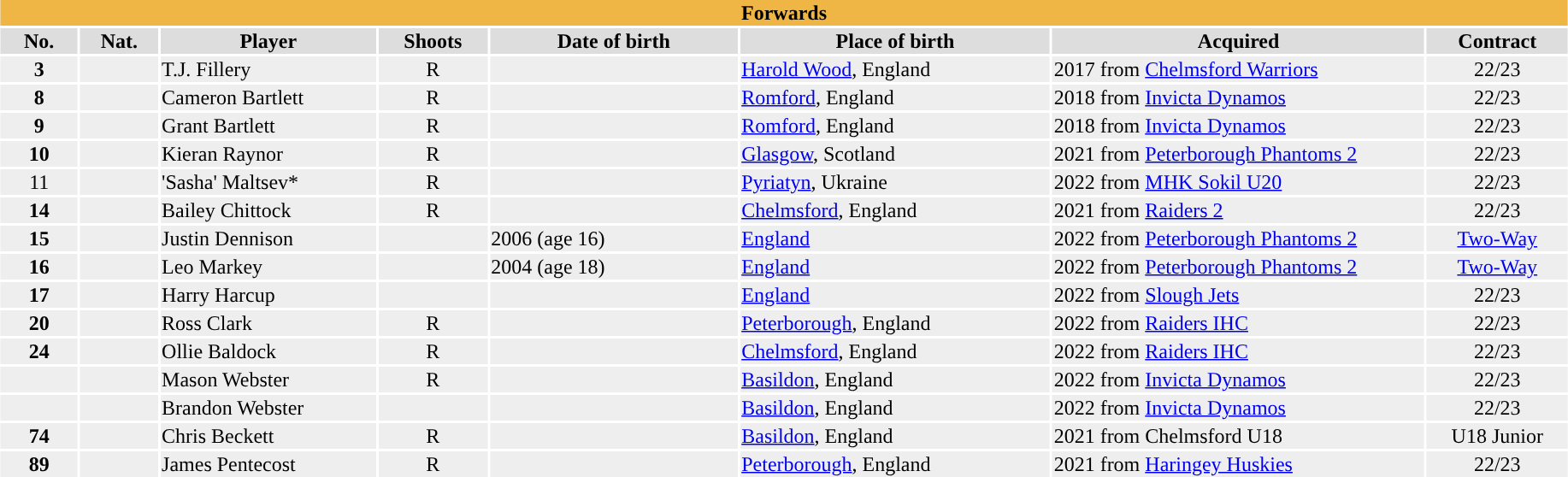<table class="toccolours"  style="width:97%; clear:both; margin:1.5em auto; text-align:center;">
<tr style="background:#ddd;">
<th colspan="11" style="background:#efb645; color:black;”">Forwards</th>
</tr>
<tr style="background:#ddd;">
<th width=5%>No.</th>
<th width=5%>Nat.</th>
<th !width=22%>Player</th>
<th width=7%>Shoots</th>
<th width=16%>Date of birth</th>
<th width=20%>Place of birth</th>
<th width=24%>Acquired</th>
<td><strong>Contract</strong></td>
</tr>
<tr style="background:#eee;">
<td><strong>3</strong></td>
<td></td>
<td align=left>T.J. Fillery</td>
<td>R</td>
<td align=left></td>
<td align=left><a href='#'>Harold Wood</a>, England</td>
<td align=left>2017 from <a href='#'>Chelmsford Warriors</a></td>
<td>22/23</td>
</tr>
<tr style="background:#eee;">
<td><strong>8</strong></td>
<td></td>
<td align=left>Cameron Bartlett</td>
<td>R</td>
<td align=left></td>
<td align=left><a href='#'>Romford</a>, England</td>
<td align=left>2018 from <a href='#'>Invicta Dynamos</a></td>
<td>22/23</td>
</tr>
<tr style="background:#eee;">
<td><strong>9</strong></td>
<td></td>
<td align=left>Grant Bartlett</td>
<td>R</td>
<td align=left></td>
<td align=left><a href='#'>Romford</a>, England</td>
<td align=left>2018 from <a href='#'>Invicta Dynamos</a></td>
<td>22/23</td>
</tr>
<tr style="background:#eee;">
<td><strong>10</strong></td>
<td></td>
<td align=left>Kieran Raynor</td>
<td>R</td>
<td align=left></td>
<td align=left><a href='#'>Glasgow</a>, Scotland</td>
<td align=left>2021 from <a href='#'>Peterborough Phantoms 2</a></td>
<td>22/23</td>
</tr>
<tr style="background:#eee;">
<td>11</td>
<td></td>
<td align=left>'Sasha' Maltsev*</td>
<td>R</td>
<td align=left></td>
<td align=left><a href='#'>Pyriatyn</a>, Ukraine</td>
<td align=left>2022 from <a href='#'>MHK Sokil U20</a></td>
<td>22/23</td>
</tr>
<tr style="background:#eee;">
<td><strong>14</strong></td>
<td></td>
<td align=left>Bailey Chittock</td>
<td>R</td>
<td align=left></td>
<td align=left><a href='#'>Chelmsford</a>, England</td>
<td align=left>2021 from <a href='#'>Raiders 2</a></td>
<td>22/23</td>
</tr>
<tr style="background:#eee;">
<td><strong>15</strong></td>
<td></td>
<td align="left">Justin Dennison</td>
<td></td>
<td align="left">2006 (age 16)</td>
<td align="left"><a href='#'>England</a></td>
<td align="left">2022 from <a href='#'>Peterborough Phantoms 2</a></td>
<td><a href='#'>Two-Way</a></td>
</tr>
<tr style="background:#eee;">
<td><strong>16</strong></td>
<td></td>
<td align="left">Leo Markey</td>
<td></td>
<td align="left">2004 (age 18)</td>
<td align="left"><a href='#'>England</a></td>
<td align="left">2022 from <a href='#'>Peterborough Phantoms 2</a></td>
<td><a href='#'>Two-Way</a></td>
</tr>
<tr style="background:#eee;">
<td><strong>17</strong></td>
<td></td>
<td align="left">Harry Harcup</td>
<td></td>
<td align="left"></td>
<td align="left"><a href='#'>England</a></td>
<td align="left">2022 from <a href='#'>Slough Jets</a></td>
<td>22/23</td>
</tr>
<tr style="background:#eee;">
<td><strong>20</strong></td>
<td></td>
<td align="left">Ross Clark</td>
<td>R</td>
<td align="left"></td>
<td align="left"><a href='#'>Peterborough</a>, England</td>
<td align="left">2022 from <a href='#'>Raiders IHC</a></td>
<td>22/23</td>
</tr>
<tr style="background:#eee;">
<td><strong>24</strong></td>
<td></td>
<td align="left">Ollie Baldock</td>
<td>R</td>
<td align="left"></td>
<td align="left"><a href='#'>Chelmsford</a>, England</td>
<td align="left">2022 from <a href='#'>Raiders IHC</a></td>
<td>22/23</td>
</tr>
<tr style="background:#eee;">
<td></td>
<td></td>
<td align="left">Mason Webster</td>
<td>R</td>
<td align="left"></td>
<td align="left"><a href='#'>Basildon</a>, England</td>
<td align="left">2022 from <a href='#'>Invicta Dynamos</a></td>
<td>22/23</td>
</tr>
<tr style="background:#eee;”5">
<td></td>
<td></td>
<td align="left">Brandon Webster</td>
<td></td>
<td align="left"></td>
<td align="left"><a href='#'>Basildon</a>, England</td>
<td align="left">2022 from <a href='#'>Invicta Dynamos</a></td>
<td>22/23</td>
</tr>
<tr style="background:#eee;">
<td><strong>74</strong></td>
<td></td>
<td align="left">Chris Beckett</td>
<td>R</td>
<td align="left"></td>
<td align="left"><a href='#'>Basildon</a>, England</td>
<td align="left">2021 from Chelmsford U18</td>
<td>U18 Junior</td>
</tr>
<tr style="background:#eee;">
<td><strong>89</strong></td>
<td></td>
<td align=left>James Pentecost</td>
<td>R</td>
<td align=left></td>
<td align=left><a href='#'>Peterborough</a>, England</td>
<td align=left>2021 from <a href='#'>Haringey Huskies</a></td>
<td>22/23</td>
</tr>
</table>
